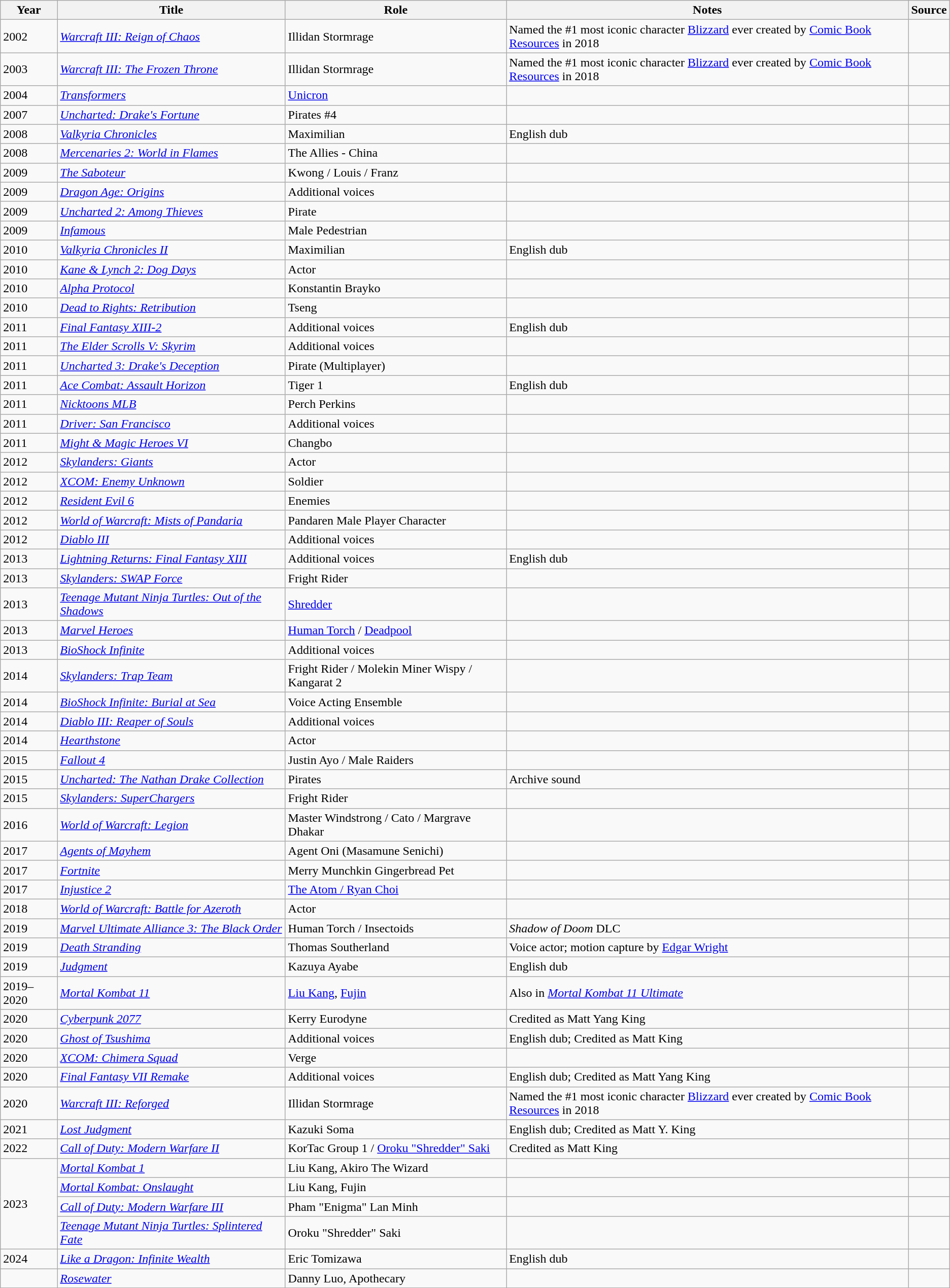<table class="wikitable sortable">
<tr>
<th>Year</th>
<th>Title</th>
<th>Role</th>
<th>Notes</th>
<th>Source</th>
</tr>
<tr>
<td>2002</td>
<td><em><a href='#'>Warcraft III: Reign of Chaos</a></em></td>
<td>Illidan Stormrage</td>
<td>Named the #1 most iconic character <a href='#'>Blizzard</a> ever created by <a href='#'>Comic Book Resources</a> in 2018</td>
<td></td>
</tr>
<tr>
<td>2003</td>
<td><em><a href='#'>Warcraft III: The Frozen Throne</a></em></td>
<td>Illidan Stormrage</td>
<td>Named the #1 most iconic character <a href='#'>Blizzard</a> ever created by <a href='#'>Comic Book Resources</a> in 2018</td>
<td></td>
</tr>
<tr>
<td>2004</td>
<td><em><a href='#'>Transformers</a></em></td>
<td><a href='#'>Unicron</a></td>
<td></td>
<td></td>
</tr>
<tr>
<td>2007</td>
<td><em><a href='#'>Uncharted: Drake's Fortune</a></em></td>
<td>Pirates #4</td>
<td></td>
<td></td>
</tr>
<tr>
<td>2008</td>
<td><em><a href='#'>Valkyria Chronicles</a></em></td>
<td>Maximilian</td>
<td>English dub</td>
<td></td>
</tr>
<tr>
<td>2008</td>
<td><em><a href='#'>Mercenaries 2: World in Flames</a></em></td>
<td>The Allies - China</td>
<td></td>
<td></td>
</tr>
<tr>
<td>2009</td>
<td><em><a href='#'>The Saboteur</a></em></td>
<td>Kwong / Louis / Franz</td>
<td></td>
<td></td>
</tr>
<tr>
<td>2009</td>
<td><em><a href='#'>Dragon Age: Origins</a></em></td>
<td>Additional voices</td>
<td></td>
<td></td>
</tr>
<tr>
<td>2009</td>
<td><em><a href='#'>Uncharted 2: Among Thieves</a></em></td>
<td>Pirate</td>
<td></td>
<td></td>
</tr>
<tr>
<td>2009</td>
<td><em><a href='#'>Infamous</a></em></td>
<td>Male Pedestrian</td>
<td></td>
<td></td>
</tr>
<tr>
<td>2010</td>
<td><em><a href='#'>Valkyria Chronicles II</a></em></td>
<td>Maximilian</td>
<td>English dub</td>
<td></td>
</tr>
<tr>
<td>2010</td>
<td><em><a href='#'>Kane & Lynch 2: Dog Days</a></em></td>
<td>Actor</td>
<td></td>
<td></td>
</tr>
<tr>
<td>2010</td>
<td><em><a href='#'>Alpha Protocol</a></em></td>
<td>Konstantin Brayko</td>
<td></td>
<td></td>
</tr>
<tr>
<td>2010</td>
<td><em><a href='#'>Dead to Rights: Retribution</a></em></td>
<td>Tseng</td>
<td></td>
<td></td>
</tr>
<tr>
<td>2011</td>
<td><em><a href='#'>Final Fantasy XIII-2</a></em></td>
<td>Additional voices</td>
<td>English dub</td>
<td></td>
</tr>
<tr>
<td>2011</td>
<td><em><a href='#'>The Elder Scrolls V: Skyrim</a></em></td>
<td>Additional voices</td>
<td></td>
<td></td>
</tr>
<tr>
<td>2011</td>
<td><em><a href='#'>Uncharted 3: Drake's Deception</a></em></td>
<td>Pirate (Multiplayer)</td>
<td></td>
<td></td>
</tr>
<tr>
<td>2011</td>
<td><em><a href='#'>Ace Combat: Assault Horizon</a></em></td>
<td>Tiger 1</td>
<td>English dub</td>
<td></td>
</tr>
<tr>
<td>2011</td>
<td><em><a href='#'>Nicktoons MLB</a></em></td>
<td>Perch Perkins</td>
<td></td>
<td></td>
</tr>
<tr>
<td>2011</td>
<td><em><a href='#'>Driver: San Francisco</a></em></td>
<td>Additional voices</td>
<td></td>
<td></td>
</tr>
<tr>
<td>2011</td>
<td><em><a href='#'>Might & Magic Heroes VI</a></em></td>
<td>Changbo</td>
<td></td>
<td></td>
</tr>
<tr>
<td>2012</td>
<td><em><a href='#'>Skylanders: Giants</a></em></td>
<td>Actor</td>
<td></td>
<td></td>
</tr>
<tr>
<td>2012</td>
<td><em><a href='#'>XCOM: Enemy Unknown</a></em></td>
<td>Soldier</td>
<td></td>
<td></td>
</tr>
<tr>
<td>2012</td>
<td><em><a href='#'>Resident Evil 6</a></em></td>
<td>Enemies</td>
<td></td>
<td></td>
</tr>
<tr>
<td>2012</td>
<td><em><a href='#'>World of Warcraft: Mists of Pandaria</a></em></td>
<td>Pandaren Male Player Character</td>
<td></td>
<td></td>
</tr>
<tr>
<td>2012</td>
<td><em><a href='#'>Diablo III</a></em></td>
<td>Additional voices</td>
<td></td>
<td></td>
</tr>
<tr>
<td>2013</td>
<td><em><a href='#'>Lightning Returns: Final Fantasy XIII</a></em></td>
<td>Additional voices</td>
<td>English dub</td>
<td></td>
</tr>
<tr>
<td>2013</td>
<td><em><a href='#'>Skylanders: SWAP Force</a></em></td>
<td>Fright Rider</td>
<td></td>
<td></td>
</tr>
<tr>
<td>2013</td>
<td><em><a href='#'>Teenage Mutant Ninja Turtles: Out of the Shadows</a></em></td>
<td><a href='#'>Shredder</a></td>
<td></td>
<td></td>
</tr>
<tr>
<td>2013</td>
<td><em><a href='#'>Marvel Heroes</a></em></td>
<td><a href='#'>Human Torch</a> / <a href='#'>Deadpool</a></td>
<td></td>
<td></td>
</tr>
<tr>
<td>2013</td>
<td><em><a href='#'>BioShock Infinite</a></em></td>
<td>Additional voices</td>
<td></td>
<td></td>
</tr>
<tr>
<td>2014</td>
<td><em><a href='#'>Skylanders: Trap Team</a></em></td>
<td>Fright Rider / Molekin Miner Wispy / Kangarat 2</td>
<td></td>
<td></td>
</tr>
<tr>
<td>2014</td>
<td><em><a href='#'>BioShock Infinite: Burial at Sea</a></em></td>
<td>Voice Acting Ensemble</td>
<td></td>
<td></td>
</tr>
<tr>
<td>2014</td>
<td><em><a href='#'>Diablo III: Reaper of Souls</a></em></td>
<td>Additional voices</td>
<td></td>
<td></td>
</tr>
<tr>
<td>2014</td>
<td><em><a href='#'>Hearthstone</a></em></td>
<td>Actor</td>
<td></td>
<td></td>
</tr>
<tr>
<td>2015</td>
<td><em><a href='#'>Fallout 4</a></em></td>
<td>Justin Ayo / Male Raiders</td>
<td></td>
<td></td>
</tr>
<tr>
<td>2015</td>
<td><em><a href='#'>Uncharted: The Nathan Drake Collection</a></em></td>
<td>Pirates</td>
<td>Archive sound</td>
<td></td>
</tr>
<tr>
<td>2015</td>
<td><em><a href='#'>Skylanders: SuperChargers</a></em></td>
<td>Fright Rider</td>
<td></td>
<td></td>
</tr>
<tr>
<td>2016</td>
<td><em><a href='#'>World of Warcraft: Legion</a></em></td>
<td>Master Windstrong / Cato / Margrave Dhakar</td>
<td></td>
<td></td>
</tr>
<tr>
<td>2017</td>
<td><em><a href='#'>Agents of Mayhem</a></em></td>
<td>Agent Oni (Masamune Senichi)</td>
<td></td>
<td></td>
</tr>
<tr>
<td>2017</td>
<td><em><a href='#'>Fortnite</a></em></td>
<td>Merry Munchkin Gingerbread Pet</td>
<td></td>
<td></td>
</tr>
<tr>
<td>2017</td>
<td><em><a href='#'>Injustice 2</a></em></td>
<td><a href='#'>The Atom / Ryan Choi</a></td>
<td></td>
<td></td>
</tr>
<tr>
<td>2018</td>
<td><em><a href='#'>World of Warcraft: Battle for Azeroth</a></em></td>
<td>Actor</td>
<td></td>
<td></td>
</tr>
<tr>
<td>2019</td>
<td><em><a href='#'>Marvel Ultimate Alliance 3: The Black Order</a></em></td>
<td>Human Torch / Insectoids</td>
<td><em>Shadow of Doom</em> DLC</td>
<td></td>
</tr>
<tr>
<td>2019</td>
<td><em><a href='#'>Death Stranding</a></em></td>
<td>Thomas Southerland</td>
<td>Voice actor; motion capture by <a href='#'>Edgar Wright</a></td>
<td></td>
</tr>
<tr>
<td>2019</td>
<td><em><a href='#'>Judgment</a></em></td>
<td>Kazuya Ayabe</td>
<td>English dub</td>
<td></td>
</tr>
<tr>
<td>2019–2020</td>
<td><em><a href='#'>Mortal Kombat 11</a></em></td>
<td><a href='#'>Liu Kang</a>, <a href='#'>Fujin</a></td>
<td>Also in <em><a href='#'>Mortal Kombat 11 Ultimate</a></em></td>
<td></td>
</tr>
<tr>
<td>2020</td>
<td><em><a href='#'>Cyberpunk 2077</a></em></td>
<td>Kerry Eurodyne</td>
<td>Credited as Matt Yang King</td>
<td></td>
</tr>
<tr>
<td>2020</td>
<td><em><a href='#'>Ghost of Tsushima</a></em></td>
<td>Additional voices</td>
<td>English dub; Credited as Matt King</td>
<td></td>
</tr>
<tr>
<td>2020</td>
<td><em><a href='#'>XCOM: Chimera Squad</a></em></td>
<td>Verge</td>
<td></td>
<td></td>
</tr>
<tr>
<td>2020</td>
<td><em><a href='#'>Final Fantasy VII Remake</a></em></td>
<td>Additional voices</td>
<td>English dub; Credited as Matt Yang King</td>
<td></td>
</tr>
<tr>
<td>2020</td>
<td><em><a href='#'>Warcraft III: Reforged</a></em></td>
<td>Illidan Stormrage</td>
<td>Named the #1 most iconic character <a href='#'>Blizzard</a> ever created by <a href='#'>Comic Book Resources</a> in 2018</td>
<td></td>
</tr>
<tr>
<td>2021</td>
<td><em><a href='#'>Lost Judgment</a></em></td>
<td>Kazuki Soma</td>
<td>English dub; Credited as Matt Y. King</td>
<td></td>
</tr>
<tr>
<td>2022</td>
<td><em><a href='#'>Call of Duty: Modern Warfare II</a></em></td>
<td>KorTac Group 1 / <a href='#'>Oroku "Shredder" Saki</a></td>
<td>Credited as Matt King</td>
<td></td>
</tr>
<tr>
<td rowspan="4">2023</td>
<td><em><a href='#'>Mortal Kombat 1</a></em></td>
<td>Liu Kang, Akiro The Wizard</td>
<td></td>
<td></td>
</tr>
<tr>
<td><em><a href='#'>Mortal Kombat: Onslaught</a></em></td>
<td>Liu Kang, Fujin</td>
<td></td>
<td></td>
</tr>
<tr>
<td><a href='#'><em>Call of Duty: Modern Warfare III</em></a></td>
<td>Pham "Enigma" Lan Minh</td>
<td></td>
<td></td>
</tr>
<tr>
<td><em><a href='#'>Teenage Mutant Ninja Turtles: Splintered Fate</a></em></td>
<td>Oroku "Shredder" Saki</td>
<td></td>
<td></td>
</tr>
<tr>
<td>2024</td>
<td><em><a href='#'>Like a Dragon: Infinite Wealth</a></em></td>
<td>Eric Tomizawa</td>
<td>English dub</td>
<td></td>
</tr>
<tr>
<td></td>
<td><em><a href='#'>Rosewater</a></em></td>
<td>Danny Luo, Apothecary</td>
<td></td>
<td></td>
</tr>
</table>
